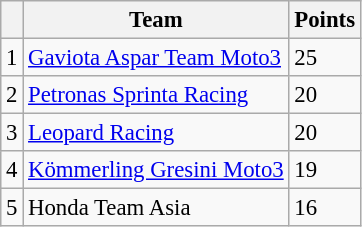<table class="wikitable" style="font-size: 95%;">
<tr>
<th></th>
<th>Team</th>
<th>Points</th>
</tr>
<tr>
<td align=center>1</td>
<td> <a href='#'>Gaviota Aspar Team Moto3</a></td>
<td align=left>25</td>
</tr>
<tr>
<td align=center>2</td>
<td> <a href='#'>Petronas Sprinta Racing</a></td>
<td align=left>20</td>
</tr>
<tr>
<td align=center>3</td>
<td> <a href='#'>Leopard Racing</a></td>
<td align=left>20</td>
</tr>
<tr>
<td align=center>4</td>
<td> <a href='#'>Kömmerling Gresini Moto3</a></td>
<td align=left>19</td>
</tr>
<tr>
<td align=center>5</td>
<td> Honda Team Asia</td>
<td align=left>16</td>
</tr>
</table>
